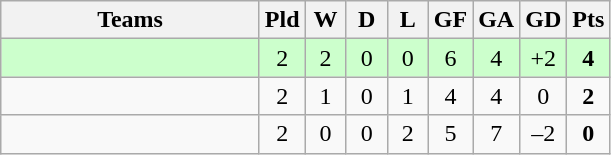<table class="wikitable" style="text-align: center;">
<tr>
<th width=165>Teams</th>
<th width=20>Pld</th>
<th width=20>W</th>
<th width=20>D</th>
<th width=20>L</th>
<th width=20>GF</th>
<th width=20>GA</th>
<th width=20>GD</th>
<th width=20>Pts</th>
</tr>
<tr align=center style="background:#ccffcc;">
<td style="text-align:left;"></td>
<td>2</td>
<td>2</td>
<td>0</td>
<td>0</td>
<td>6</td>
<td>4</td>
<td>+2</td>
<td><strong>4</strong></td>
</tr>
<tr align=center>
<td style="text-align:left;"></td>
<td>2</td>
<td>1</td>
<td>0</td>
<td>1</td>
<td>4</td>
<td>4</td>
<td>0</td>
<td><strong>2</strong></td>
</tr>
<tr align=center>
<td style="text-align:left;"></td>
<td>2</td>
<td>0</td>
<td>0</td>
<td>2</td>
<td>5</td>
<td>7</td>
<td>–2</td>
<td><strong>0</strong></td>
</tr>
</table>
